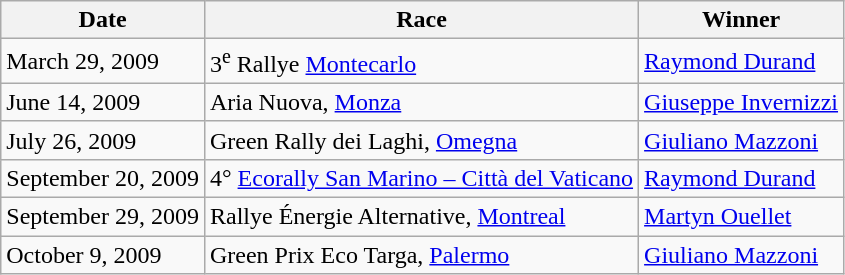<table class="wikitable">
<tr>
<th>Date</th>
<th>Race</th>
<th>Winner</th>
</tr>
<tr>
<td>March 29, 2009</td>
<td> 3<sup>e</sup> Rallye <a href='#'>Montecarlo</a></td>
<td> <a href='#'>Raymond Durand</a></td>
</tr>
<tr>
<td>June 14, 2009</td>
<td> Aria Nuova, <a href='#'>Monza</a></td>
<td> <a href='#'>Giuseppe Invernizzi</a></td>
</tr>
<tr>
<td>July 26, 2009</td>
<td> Green Rally dei Laghi, <a href='#'>Omegna</a></td>
<td> <a href='#'>Giuliano Mazzoni</a></td>
</tr>
<tr>
<td>September 20, 2009</td>
<td> 4° <a href='#'>Ecorally San Marino – Città del Vaticano</a></td>
<td> <a href='#'>Raymond Durand</a></td>
</tr>
<tr>
<td>September 29, 2009</td>
<td> Rallye Énergie Alternative, <a href='#'>Montreal</a></td>
<td> <a href='#'>Martyn Ouellet</a></td>
</tr>
<tr>
<td>October 9, 2009</td>
<td> Green Prix Eco Targa, <a href='#'>Palermo</a></td>
<td> <a href='#'>Giuliano Mazzoni</a></td>
</tr>
</table>
